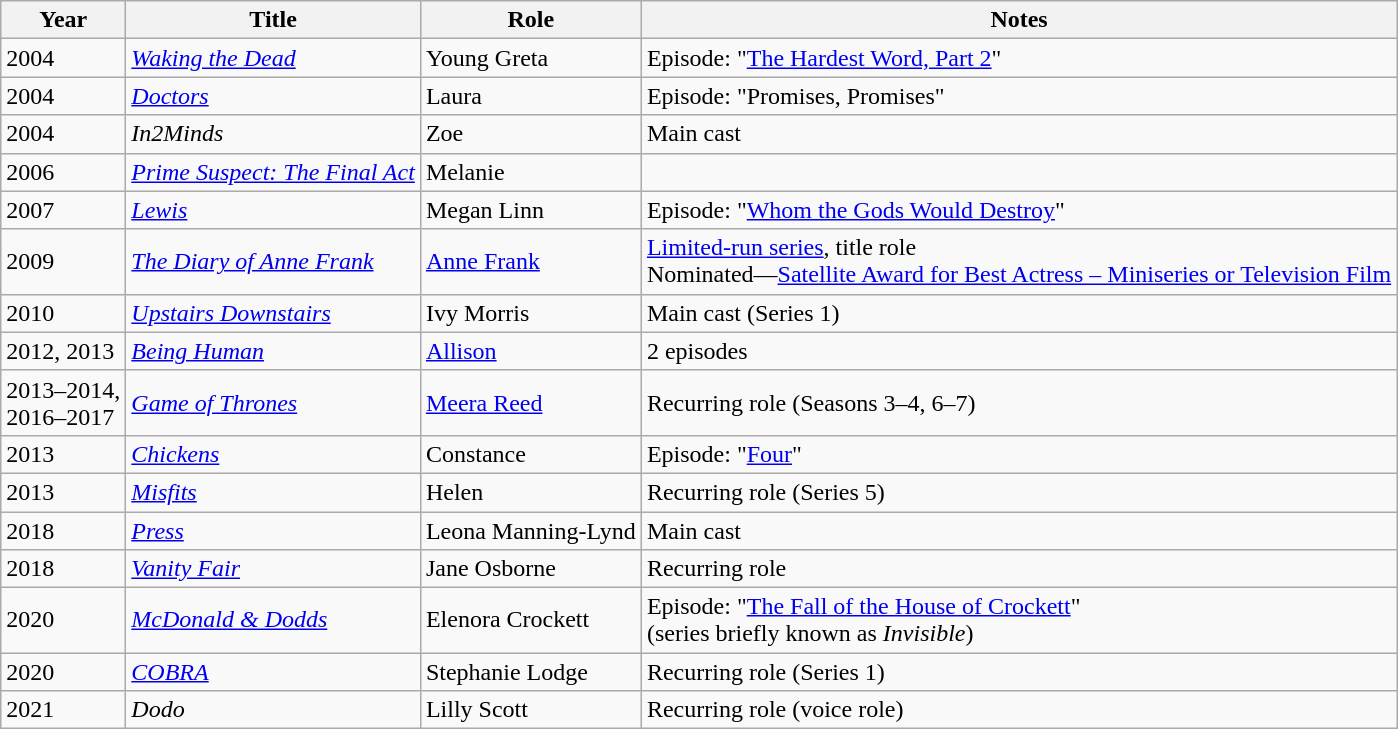<table class="wikitable sortable">
<tr>
<th>Year</th>
<th>Title</th>
<th>Role</th>
<th>Notes</th>
</tr>
<tr>
<td>2004</td>
<td><em><a href='#'>Waking the Dead</a></em></td>
<td>Young Greta</td>
<td>Episode: "<a href='#'>The Hardest Word, Part 2</a>"</td>
</tr>
<tr>
<td>2004</td>
<td><em><a href='#'>Doctors</a></em></td>
<td>Laura</td>
<td>Episode: "Promises, Promises"</td>
</tr>
<tr>
<td>2004</td>
<td><em>In2Minds</em></td>
<td>Zoe</td>
<td>Main cast</td>
</tr>
<tr>
<td>2006</td>
<td><em><a href='#'>Prime Suspect: The Final Act</a></em></td>
<td>Melanie</td>
<td></td>
</tr>
<tr>
<td>2007</td>
<td><em><a href='#'>Lewis</a></em></td>
<td>Megan Linn</td>
<td>Episode: "<a href='#'>Whom the Gods Would Destroy</a>"</td>
</tr>
<tr>
<td>2009</td>
<td><em><a href='#'>The Diary of Anne Frank</a></em></td>
<td><a href='#'>Anne Frank</a></td>
<td><a href='#'>Limited-run series</a>, title role<br>Nominated—<a href='#'>Satellite Award for Best Actress – Miniseries or Television Film</a></td>
</tr>
<tr>
<td>2010</td>
<td><em><a href='#'>Upstairs Downstairs</a></em></td>
<td>Ivy Morris</td>
<td>Main cast (Series 1)</td>
</tr>
<tr>
<td>2012, 2013</td>
<td><em><a href='#'>Being Human</a></em></td>
<td><a href='#'>Allison</a></td>
<td>2 episodes</td>
</tr>
<tr>
<td>2013–2014,<br>2016–2017</td>
<td><em><a href='#'>Game of Thrones</a></em></td>
<td><a href='#'>Meera Reed</a></td>
<td>Recurring role (Seasons 3–4, 6–7)</td>
</tr>
<tr>
<td>2013</td>
<td><em><a href='#'>Chickens</a></em></td>
<td>Constance</td>
<td>Episode: "<a href='#'>Four</a>"</td>
</tr>
<tr>
<td>2013</td>
<td><em><a href='#'>Misfits</a></em></td>
<td>Helen</td>
<td>Recurring role (Series 5)</td>
</tr>
<tr>
<td>2018</td>
<td><em><a href='#'>Press</a></em></td>
<td>Leona Manning-Lynd</td>
<td>Main cast</td>
</tr>
<tr>
<td>2018</td>
<td><em><a href='#'>Vanity Fair</a></em></td>
<td>Jane Osborne</td>
<td>Recurring role</td>
</tr>
<tr>
<td>2020</td>
<td><em><a href='#'>McDonald & Dodds</a></em></td>
<td>Elenora Crockett</td>
<td>Episode: "<a href='#'>The Fall of the House of Crockett</a>"<br>(series briefly known as <em>Invisible</em>)</td>
</tr>
<tr>
<td>2020</td>
<td><em><a href='#'>COBRA</a></em></td>
<td>Stephanie Lodge</td>
<td>Recurring role (Series 1)</td>
</tr>
<tr>
<td>2021</td>
<td><em>Dodo</em></td>
<td>Lilly Scott</td>
<td>Recurring role (voice role)</td>
</tr>
</table>
